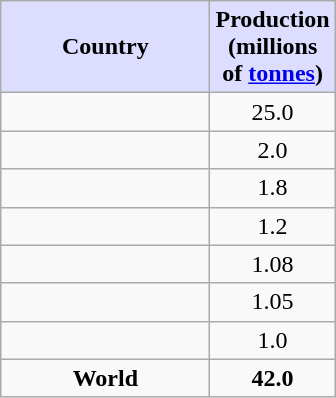<table class="wikitable"  style="float:right; clear:right; width:14em; text-align:center; margin-right:1em;">
<tr>
<th style="background:#ddf; width:75%;">Country</th>
<th style="background:#ddf; width:25%;">Production (millions of <a href='#'>tonnes</a>)</th>
</tr>
<tr>
<td></td>
<td>25.0</td>
</tr>
<tr>
<td></td>
<td>2.0</td>
</tr>
<tr>
<td></td>
<td>1.8</td>
</tr>
<tr>
<td></td>
<td>1.2</td>
</tr>
<tr>
<td></td>
<td>1.08</td>
</tr>
<tr>
<td></td>
<td>1.05</td>
</tr>
<tr>
<td></td>
<td>1.0</td>
</tr>
<tr>
<td><strong>World</strong></td>
<td><strong>42.0</strong></td>
</tr>
</table>
